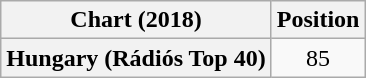<table class="wikitable plainrowheaders" style="text-align:center">
<tr>
<th scope="col">Chart (2018)</th>
<th scope="col">Position</th>
</tr>
<tr>
<th scope="row">Hungary (Rádiós Top 40)</th>
<td>85</td>
</tr>
</table>
